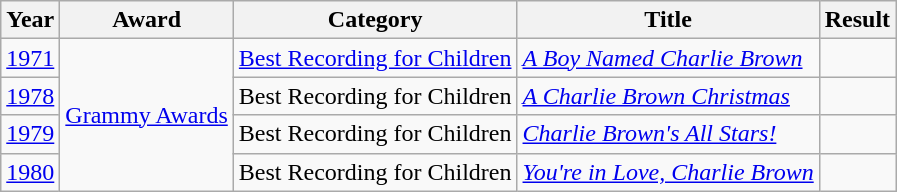<table class="wikitable sortable">
<tr>
<th>Year</th>
<th>Award</th>
<th>Category</th>
<th>Title</th>
<th>Result</th>
</tr>
<tr>
<td><a href='#'>1971</a></td>
<td rowspan="4"><a href='#'>Grammy Awards</a></td>
<td><a href='#'>Best Recording for Children</a></td>
<td><em><a href='#'>A Boy Named Charlie Brown</a></em></td>
<td></td>
</tr>
<tr>
<td><a href='#'>1978</a></td>
<td>Best Recording for Children</td>
<td><em><a href='#'>A Charlie Brown Christmas</a></em></td>
<td></td>
</tr>
<tr>
<td><a href='#'>1979</a></td>
<td>Best Recording for Children</td>
<td><em><a href='#'>Charlie Brown's All Stars!</a></em></td>
<td></td>
</tr>
<tr>
<td><a href='#'>1980</a></td>
<td>Best Recording for Children</td>
<td><em><a href='#'>You're in Love, Charlie Brown</a></em></td>
<td></td>
</tr>
</table>
